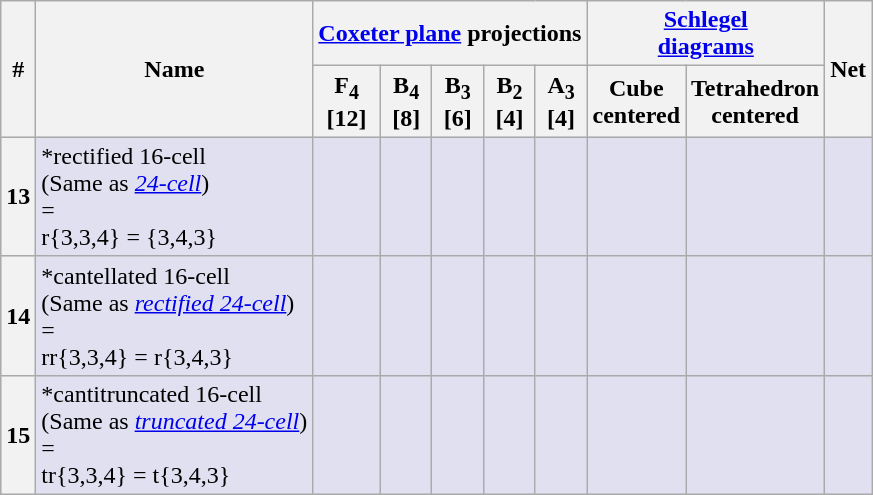<table class="wikitable">
<tr>
<th rowspan=2>#</th>
<th rowspan=2>Name</th>
<th colspan=5><a href='#'>Coxeter plane</a> projections</th>
<th colspan=2><a href='#'>Schlegel<br>diagrams</a></th>
<th rowspan=2>Net</th>
</tr>
<tr>
<th>F<sub>4</sub><br>[12]</th>
<th>B<sub>4</sub><br>[8]</th>
<th>B<sub>3</sub><br>[6]</th>
<th>B<sub>2</sub><br>[4]</th>
<th>A<sub>3</sub><br>[4]</th>
<th>Cube<br>centered</th>
<th>Tetrahedron<br>centered</th>
</tr>
<tr BGCOLOR="#e0e0f0">
<th>13</th>
<td>*rectified 16-cell<br>(Same as <em><a href='#'>24-cell</a></em>)<br> = <br>r{3,3,4} = {3,4,3}</td>
<td></td>
<td></td>
<td></td>
<td></td>
<td></td>
<td></td>
<td></td>
<td></td>
</tr>
<tr BGCOLOR="#e0e0f0">
<th>14</th>
<td>*cantellated 16-cell<br>(Same as <em><a href='#'>rectified 24-cell</a></em>)<br> = <br>rr{3,3,4} = r{3,4,3}</td>
<td></td>
<td></td>
<td></td>
<td></td>
<td></td>
<td></td>
<td></td>
<td></td>
</tr>
<tr BGCOLOR="#e0e0f0">
<th>15</th>
<td>*cantitruncated 16-cell<br>(Same as <em><a href='#'>truncated 24-cell</a></em>)<br> = <br>tr{3,3,4} = t{3,4,3}</td>
<td></td>
<td></td>
<td></td>
<td></td>
<td></td>
<td></td>
<td></td>
<td></td>
</tr>
</table>
